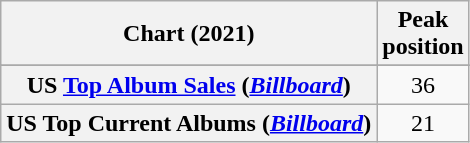<table class="wikitable sortable plainrowheaders" style="text-align:center">
<tr>
<th scope="col">Chart (2021)</th>
<th scope="col">Peak<br>position</th>
</tr>
<tr>
</tr>
<tr>
</tr>
<tr>
<th scope="row">US <a href='#'>Top Album Sales</a> (<em><a href='#'>Billboard</a></em>)</th>
<td>36</td>
</tr>
<tr>
<th scope="row">US Top Current Albums (<em><a href='#'>Billboard</a></em>)</th>
<td>21</td>
</tr>
</table>
